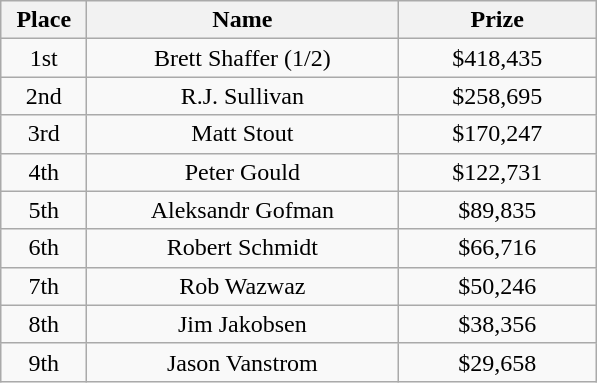<table class="wikitable">
<tr>
<th width="50">Place</th>
<th width="200">Name</th>
<th width="125">Prize</th>
</tr>
<tr>
<td align = "center">1st</td>
<td align = "center">Brett Shaffer (1/2)</td>
<td align = "center">$418,435</td>
</tr>
<tr>
<td align = "center">2nd</td>
<td align = "center">R.J. Sullivan</td>
<td align = "center">$258,695</td>
</tr>
<tr>
<td align = "center">3rd</td>
<td align = "center">Matt Stout</td>
<td align = "center">$170,247</td>
</tr>
<tr>
<td align = "center">4th</td>
<td align = "center">Peter Gould</td>
<td align = "center">$122,731</td>
</tr>
<tr>
<td align = "center">5th</td>
<td align = "center">Aleksandr Gofman</td>
<td align = "center">$89,835</td>
</tr>
<tr>
<td align = "center">6th</td>
<td align = "center">Robert Schmidt</td>
<td align = "center">$66,716</td>
</tr>
<tr>
<td align = "center">7th</td>
<td align = "center">Rob Wazwaz</td>
<td align = "center">$50,246</td>
</tr>
<tr>
<td align = "center">8th</td>
<td align = "center">Jim Jakobsen</td>
<td align = "center">$38,356</td>
</tr>
<tr>
<td align = "center">9th</td>
<td align = "center">Jason Vanstrom</td>
<td align = "center">$29,658</td>
</tr>
</table>
